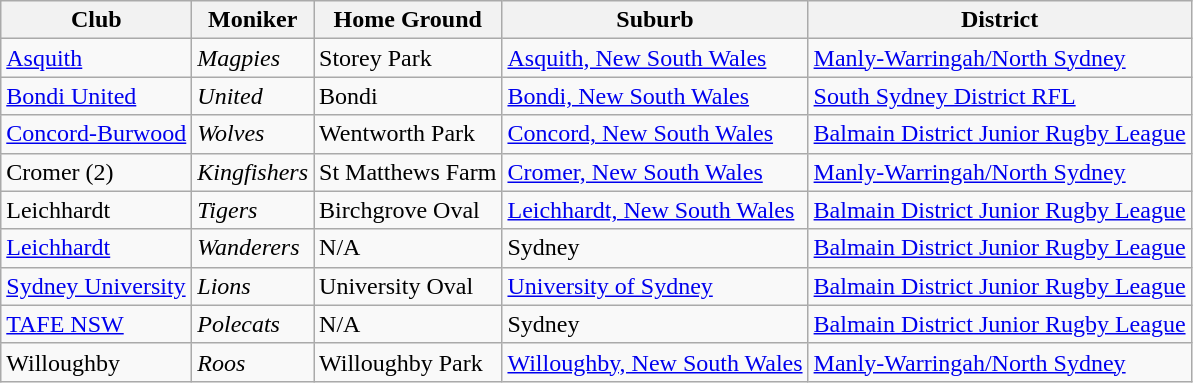<table class="wikitable">
<tr>
<th>Club</th>
<th>Moniker</th>
<th>Home Ground</th>
<th>Suburb</th>
<th>District</th>
</tr>
<tr>
<td> <a href='#'>Asquith</a></td>
<td><em>Magpies</em></td>
<td>Storey Park</td>
<td><a href='#'>Asquith, New South Wales</a></td>
<td><a href='#'>Manly-Warringah/North Sydney</a></td>
</tr>
<tr>
<td> <a href='#'>Bondi United</a></td>
<td><em>United</em></td>
<td>Bondi</td>
<td><a href='#'>Bondi, New South Wales</a></td>
<td><a href='#'>South Sydney District RFL</a></td>
</tr>
<tr>
<td> <a href='#'>Concord-Burwood</a></td>
<td><em>Wolves</em></td>
<td>Wentworth Park</td>
<td><a href='#'>Concord, New South Wales</a></td>
<td><a href='#'>Balmain District Junior Rugby League</a></td>
</tr>
<tr>
<td> Cromer (2)</td>
<td><em>Kingfishers</em></td>
<td>St Matthews Farm</td>
<td><a href='#'>Cromer, New South Wales</a></td>
<td><a href='#'>Manly-Warringah/North Sydney</a></td>
</tr>
<tr>
<td> Leichhardt</td>
<td><em>Tigers</em></td>
<td>Birchgrove Oval</td>
<td><a href='#'>Leichhardt, New South Wales</a></td>
<td><a href='#'>Balmain District Junior Rugby League</a></td>
</tr>
<tr>
<td> <a href='#'>Leichhardt</a></td>
<td><em>Wanderers</em></td>
<td>N/A</td>
<td>Sydney</td>
<td><a href='#'>Balmain District Junior Rugby League</a></td>
</tr>
<tr>
<td> <a href='#'>Sydney University</a></td>
<td><em>Lions</em></td>
<td>University Oval</td>
<td><a href='#'>University of Sydney</a></td>
<td><a href='#'>Balmain District Junior Rugby League</a></td>
</tr>
<tr>
<td> <a href='#'>TAFE NSW</a></td>
<td><em>Polecats</em></td>
<td>N/A</td>
<td>Sydney</td>
<td><a href='#'>Balmain District Junior Rugby League</a></td>
</tr>
<tr>
<td> Willoughby</td>
<td><em>Roos</em></td>
<td>Willoughby Park</td>
<td><a href='#'>Willoughby, New South Wales</a></td>
<td><a href='#'>Manly-Warringah/North Sydney</a></td>
</tr>
</table>
